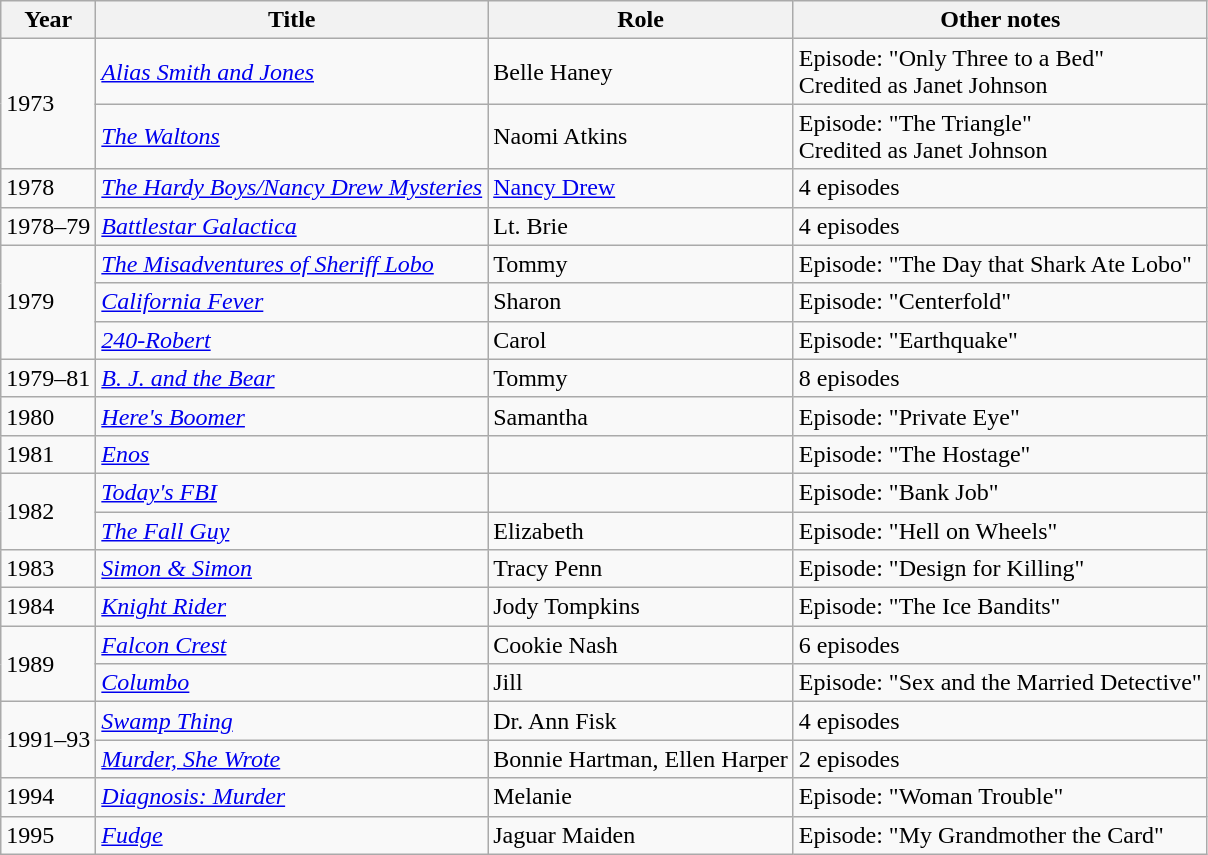<table class="wikitable">
<tr>
<th>Year</th>
<th>Title</th>
<th>Role</th>
<th>Other notes</th>
</tr>
<tr>
<td rowspan="2">1973</td>
<td><em><a href='#'>Alias Smith and Jones</a></em></td>
<td>Belle Haney</td>
<td>Episode: "Only Three to a Bed"<br>Credited as Janet Johnson</td>
</tr>
<tr>
<td><em><a href='#'>The Waltons</a></em></td>
<td>Naomi Atkins</td>
<td>Episode: "The Triangle"<br>Credited as Janet Johnson</td>
</tr>
<tr>
<td>1978</td>
<td><em><a href='#'>The Hardy Boys/Nancy Drew Mysteries</a></em></td>
<td><a href='#'>Nancy Drew</a></td>
<td>4 episodes</td>
</tr>
<tr>
<td>1978–79</td>
<td><em><a href='#'>Battlestar Galactica</a></em></td>
<td>Lt. Brie</td>
<td>4 episodes</td>
</tr>
<tr>
<td rowspan="3">1979</td>
<td><em><a href='#'>The Misadventures of Sheriff Lobo</a></em></td>
<td>Tommy</td>
<td>Episode: "The Day that Shark Ate Lobo"</td>
</tr>
<tr>
<td><em><a href='#'>California Fever</a></em></td>
<td>Sharon</td>
<td>Episode: "Centerfold"</td>
</tr>
<tr>
<td><em><a href='#'>240-Robert</a></em></td>
<td>Carol</td>
<td>Episode: "Earthquake"</td>
</tr>
<tr>
<td>1979–81</td>
<td><em><a href='#'>B. J. and the Bear</a></em></td>
<td>Tommy</td>
<td>8 episodes</td>
</tr>
<tr>
<td>1980</td>
<td><em><a href='#'>Here's Boomer</a></em></td>
<td>Samantha</td>
<td>Episode: "Private Eye"</td>
</tr>
<tr>
<td>1981</td>
<td><em><a href='#'>Enos</a></em></td>
<td></td>
<td>Episode: "The Hostage"</td>
</tr>
<tr>
<td rowspan="2">1982</td>
<td><em><a href='#'>Today's FBI</a></em></td>
<td></td>
<td>Episode: "Bank Job"</td>
</tr>
<tr>
<td><em><a href='#'>The Fall Guy</a></em></td>
<td>Elizabeth</td>
<td>Episode: "Hell on Wheels"</td>
</tr>
<tr>
<td>1983</td>
<td><em><a href='#'>Simon & Simon</a></em></td>
<td>Tracy Penn</td>
<td>Episode: "Design for Killing"</td>
</tr>
<tr>
<td>1984</td>
<td><em><a href='#'>Knight Rider</a></em></td>
<td>Jody Tompkins</td>
<td>Episode: "The Ice Bandits"</td>
</tr>
<tr>
<td rowspan="2">1989</td>
<td><em><a href='#'>Falcon Crest</a></em></td>
<td>Cookie Nash</td>
<td>6 episodes</td>
</tr>
<tr>
<td><em><a href='#'>Columbo</a></em></td>
<td>Jill</td>
<td>Episode: "Sex and the Married Detective"</td>
</tr>
<tr>
<td rowspan="2">1991–93</td>
<td><em><a href='#'>Swamp Thing</a></em></td>
<td>Dr. Ann Fisk</td>
<td>4 episodes</td>
</tr>
<tr>
<td><em><a href='#'>Murder, She Wrote</a></em></td>
<td>Bonnie Hartman, Ellen Harper</td>
<td>2 episodes</td>
</tr>
<tr>
<td>1994</td>
<td><em><a href='#'>Diagnosis: Murder</a></em></td>
<td>Melanie</td>
<td>Episode: "Woman Trouble"</td>
</tr>
<tr>
<td>1995</td>
<td><em><a href='#'>Fudge</a></em></td>
<td>Jaguar Maiden</td>
<td>Episode: "My Grandmother the Card"</td>
</tr>
</table>
